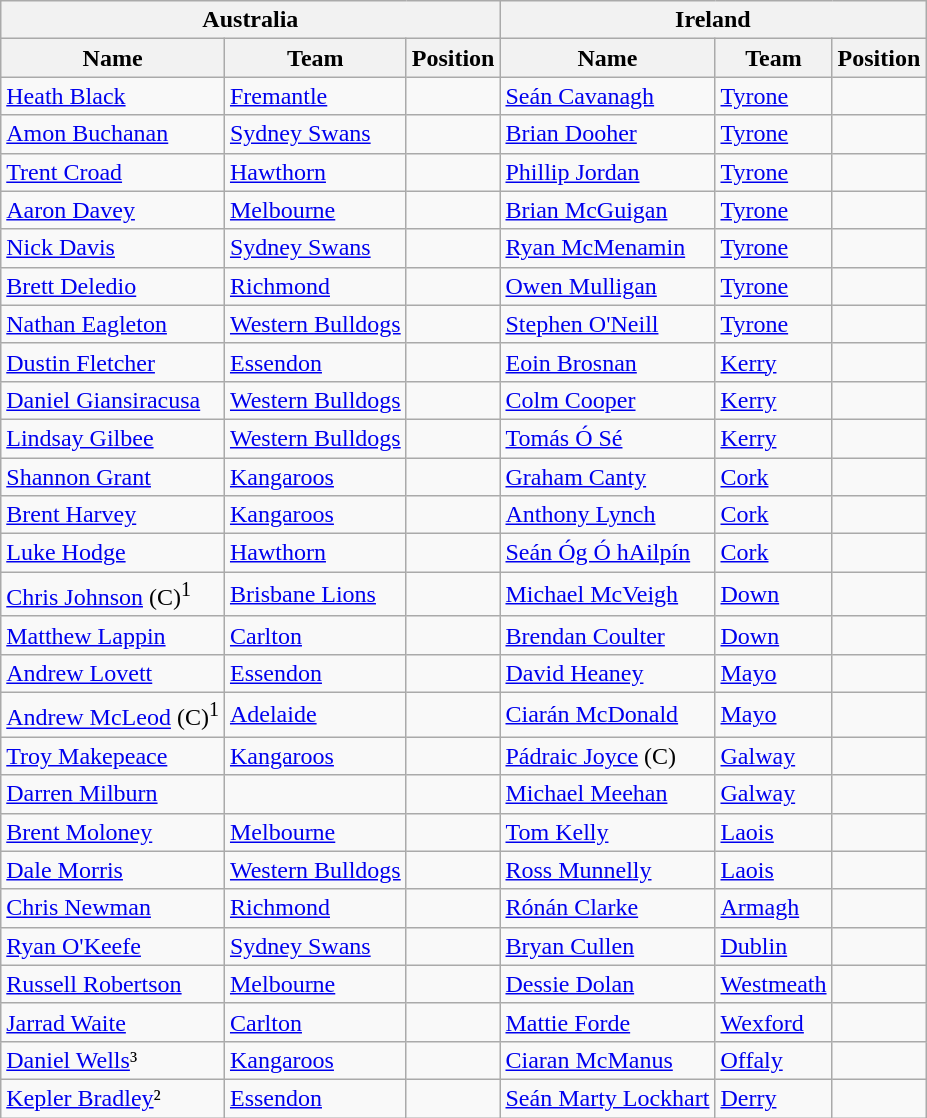<table align="center" class="wikitable">
<tr>
<th colspan="3"> Australia</th>
<th colspan="3"> Ireland</th>
</tr>
<tr>
<th>Name</th>
<th>Team</th>
<th>Position</th>
<th>Name</th>
<th>Team</th>
<th>Position</th>
</tr>
<tr>
<td><a href='#'>Heath Black</a></td>
<td><a href='#'>Fremantle</a></td>
<td></td>
<td><a href='#'>Seán Cavanagh</a></td>
<td><a href='#'>Tyrone</a></td>
<td></td>
</tr>
<tr>
<td><a href='#'>Amon Buchanan</a></td>
<td><a href='#'>Sydney Swans</a></td>
<td></td>
<td><a href='#'>Brian Dooher</a></td>
<td><a href='#'>Tyrone</a></td>
<td></td>
</tr>
<tr>
<td><a href='#'>Trent Croad</a></td>
<td><a href='#'>Hawthorn</a></td>
<td></td>
<td><a href='#'>Phillip Jordan</a></td>
<td><a href='#'>Tyrone</a></td>
<td></td>
</tr>
<tr>
<td><a href='#'>Aaron Davey</a></td>
<td><a href='#'>Melbourne</a></td>
<td></td>
<td><a href='#'>Brian McGuigan</a></td>
<td><a href='#'>Tyrone</a></td>
<td></td>
</tr>
<tr>
<td><a href='#'>Nick Davis</a></td>
<td><a href='#'>Sydney Swans</a></td>
<td></td>
<td><a href='#'>Ryan McMenamin</a></td>
<td><a href='#'>Tyrone</a></td>
<td></td>
</tr>
<tr>
<td><a href='#'>Brett Deledio</a></td>
<td><a href='#'>Richmond</a></td>
<td></td>
<td><a href='#'>Owen Mulligan</a></td>
<td><a href='#'>Tyrone</a></td>
<td></td>
</tr>
<tr>
<td><a href='#'>Nathan Eagleton</a></td>
<td><a href='#'>Western Bulldogs</a></td>
<td></td>
<td><a href='#'>Stephen O'Neill</a></td>
<td><a href='#'>Tyrone</a></td>
<td></td>
</tr>
<tr>
<td><a href='#'>Dustin Fletcher</a></td>
<td><a href='#'>Essendon</a></td>
<td></td>
<td><a href='#'>Eoin Brosnan</a></td>
<td><a href='#'>Kerry</a></td>
<td></td>
</tr>
<tr>
<td><a href='#'>Daniel Giansiracusa</a></td>
<td><a href='#'>Western Bulldogs</a></td>
<td></td>
<td><a href='#'>Colm Cooper</a></td>
<td><a href='#'>Kerry</a></td>
<td></td>
</tr>
<tr>
<td><a href='#'>Lindsay Gilbee</a></td>
<td><a href='#'>Western Bulldogs</a></td>
<td></td>
<td><a href='#'>Tomás Ó Sé</a></td>
<td><a href='#'>Kerry</a></td>
<td></td>
</tr>
<tr>
<td><a href='#'>Shannon Grant</a></td>
<td><a href='#'>Kangaroos</a></td>
<td></td>
<td><a href='#'>Graham Canty</a></td>
<td><a href='#'>Cork</a></td>
<td></td>
</tr>
<tr>
<td><a href='#'>Brent Harvey</a></td>
<td><a href='#'>Kangaroos</a></td>
<td></td>
<td><a href='#'>Anthony Lynch</a></td>
<td><a href='#'>Cork</a></td>
<td></td>
</tr>
<tr>
<td><a href='#'>Luke Hodge</a></td>
<td><a href='#'>Hawthorn</a></td>
<td></td>
<td><a href='#'>Seán Óg Ó hAilpín</a></td>
<td><a href='#'>Cork</a></td>
<td></td>
</tr>
<tr>
<td><a href='#'>Chris Johnson</a> (C)<sup>1</sup></td>
<td><a href='#'>Brisbane Lions</a></td>
<td></td>
<td><a href='#'>Michael McVeigh</a></td>
<td><a href='#'>Down</a></td>
<td></td>
</tr>
<tr>
<td><a href='#'>Matthew Lappin</a></td>
<td><a href='#'>Carlton</a></td>
<td></td>
<td><a href='#'>Brendan Coulter</a></td>
<td><a href='#'>Down</a></td>
<td></td>
</tr>
<tr>
<td><a href='#'>Andrew Lovett</a></td>
<td><a href='#'>Essendon</a></td>
<td></td>
<td><a href='#'>David Heaney</a></td>
<td><a href='#'>Mayo</a></td>
<td></td>
</tr>
<tr>
<td><a href='#'>Andrew McLeod</a> (C)<sup>1</sup></td>
<td><a href='#'>Adelaide</a></td>
<td></td>
<td><a href='#'>Ciarán McDonald</a></td>
<td><a href='#'>Mayo</a></td>
<td></td>
</tr>
<tr>
<td><a href='#'>Troy Makepeace</a></td>
<td><a href='#'>Kangaroos</a></td>
<td></td>
<td><a href='#'>Pádraic Joyce</a> (C)</td>
<td><a href='#'>Galway</a></td>
<td></td>
</tr>
<tr>
<td><a href='#'>Darren Milburn</a></td>
<td></td>
<td></td>
<td><a href='#'>Michael Meehan</a></td>
<td><a href='#'>Galway</a></td>
<td></td>
</tr>
<tr>
<td><a href='#'>Brent Moloney</a></td>
<td><a href='#'>Melbourne</a></td>
<td></td>
<td><a href='#'>Tom Kelly</a></td>
<td><a href='#'>Laois</a></td>
<td></td>
</tr>
<tr>
<td><a href='#'>Dale Morris</a></td>
<td><a href='#'>Western Bulldogs</a></td>
<td></td>
<td><a href='#'>Ross Munnelly</a></td>
<td><a href='#'>Laois</a></td>
<td></td>
</tr>
<tr>
<td><a href='#'>Chris Newman</a></td>
<td><a href='#'>Richmond</a></td>
<td></td>
<td><a href='#'>Rónán Clarke</a></td>
<td><a href='#'>Armagh</a></td>
<td></td>
</tr>
<tr>
<td><a href='#'>Ryan O'Keefe</a></td>
<td><a href='#'>Sydney Swans</a></td>
<td></td>
<td><a href='#'>Bryan Cullen</a></td>
<td><a href='#'>Dublin</a></td>
<td></td>
</tr>
<tr>
<td><a href='#'>Russell Robertson</a></td>
<td><a href='#'>Melbourne</a></td>
<td></td>
<td><a href='#'>Dessie Dolan</a></td>
<td><a href='#'>Westmeath</a></td>
<td></td>
</tr>
<tr>
<td><a href='#'>Jarrad Waite</a></td>
<td><a href='#'>Carlton</a></td>
<td></td>
<td><a href='#'>Mattie Forde</a></td>
<td><a href='#'>Wexford</a></td>
<td></td>
</tr>
<tr>
<td><a href='#'>Daniel Wells</a>³</td>
<td><a href='#'>Kangaroos</a></td>
<td></td>
<td><a href='#'>Ciaran McManus</a></td>
<td><a href='#'>Offaly</a></td>
<td></td>
</tr>
<tr>
<td><a href='#'>Kepler Bradley</a>²</td>
<td><a href='#'>Essendon</a></td>
<td></td>
<td><a href='#'>Seán Marty Lockhart</a></td>
<td><a href='#'>Derry</a></td>
<td></td>
</tr>
</table>
